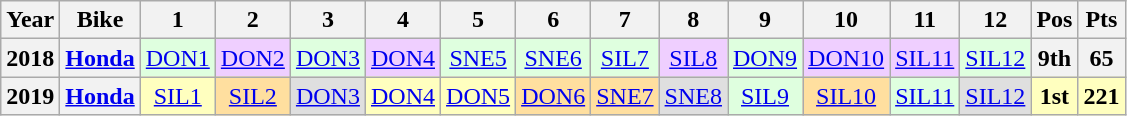<table class="wikitable" style="text-align:center;">
<tr>
<th>Year</th>
<th>Bike</th>
<th>1</th>
<th>2</th>
<th>3</th>
<th>4</th>
<th>5</th>
<th>6</th>
<th>7</th>
<th>8</th>
<th>9</th>
<th>10</th>
<th>11</th>
<th>12</th>
<th>Pos</th>
<th>Pts</th>
</tr>
<tr>
<th>2018</th>
<th><a href='#'>Honda</a></th>
<td style="background:#dfffdf;"><a href='#'>DON1</a><br></td>
<td style="background:#efcfff;"><a href='#'>DON2</a><br></td>
<td style="background:#dfffdf;"><a href='#'>DON3</a><br></td>
<td style="background:#efcfff;"><a href='#'>DON4</a><br></td>
<td style="background:#dfffdf;"><a href='#'>SNE5</a><br></td>
<td style="background:#dfffdf;"><a href='#'>SNE6</a><br></td>
<td style="background:#dfffdf;"><a href='#'>SIL7</a><br></td>
<td style="background:#efcfff;"><a href='#'>SIL8</a><br></td>
<td style="background:#dfffdf;"><a href='#'>DON9</a><br></td>
<td style="background:#efcfff;"><a href='#'>DON10</a><br></td>
<td style="background:#efcfff;"><a href='#'>SIL11</a><br></td>
<td style="background:#dfffdf;"><a href='#'>SIL12</a><br></td>
<th>9th</th>
<th>65</th>
</tr>
<tr>
<th>2019</th>
<th><a href='#'>Honda</a></th>
<td style="background:#FFFFBF;"><a href='#'>SIL1</a><br></td>
<td style="background:#FFDF9F;"><a href='#'>SIL2</a><br></td>
<td style="background:#DFDFDF;"><a href='#'>DON3</a><br></td>
<td style="background:#FFFFBF;"><a href='#'>DON4</a><br></td>
<td style="background:#FFFFBF;"><a href='#'>DON5</a><br></td>
<td style="background:#FFDF9F;"><a href='#'>DON6</a><br></td>
<td style="background:#FFDF9F;"><a href='#'>SNE7</a><br></td>
<td style="background:#DFDFDF;"><a href='#'>SNE8</a><br></td>
<td style="background:#DFFFDF;"><a href='#'>SIL9</a><br></td>
<td style="background:#FFDF9F;"><a href='#'>SIL10</a><br></td>
<td style="background:#DFFFDF;"><a href='#'>SIL11</a><br></td>
<td style="background:#DFDFDF;"><a href='#'>SIL12</a><br></td>
<th style="background:#FFFFBF;">1st</th>
<th style="background:#FFFFBF;">221</th>
</tr>
</table>
